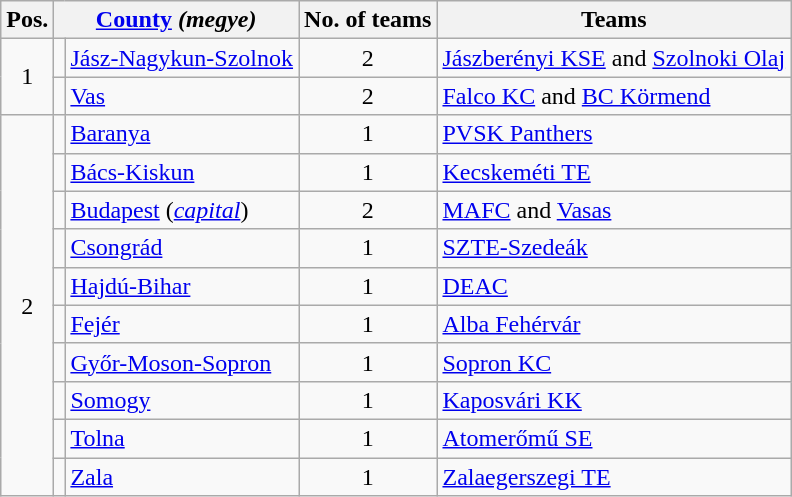<table class="wikitable">
<tr>
<th>Pos.</th>
<th colspan=2><a href='#'>County</a> <em>(megye)</em></th>
<th>No. of teams</th>
<th>Teams</th>
</tr>
<tr>
<td rowspan="2" align="center">1</td>
<td align=center></td>
<td><a href='#'>Jász-Nagykun-Szolnok</a></td>
<td align="center">2</td>
<td><a href='#'>Jászberényi KSE</a> and <a href='#'>Szolnoki Olaj</a></td>
</tr>
<tr>
<td align=center></td>
<td><a href='#'>Vas</a></td>
<td align="center">2</td>
<td><a href='#'>Falco KC</a> and <a href='#'>BC Körmend</a></td>
</tr>
<tr>
<td rowspan="10" align="center">2</td>
<td align=center></td>
<td><a href='#'>Baranya</a></td>
<td align="center">1</td>
<td><a href='#'>PVSK Panthers</a></td>
</tr>
<tr>
<td align=center></td>
<td><a href='#'>Bács-Kiskun</a></td>
<td align="center">1</td>
<td><a href='#'>Kecskeméti TE</a></td>
</tr>
<tr>
<td align=center></td>
<td><a href='#'>Budapest</a> (<em><a href='#'>capital</a></em>)</td>
<td align="center">2</td>
<td><a href='#'>MAFC</a> and <a href='#'>Vasas</a></td>
</tr>
<tr>
<td align=center></td>
<td><a href='#'>Csongrád</a></td>
<td align="center">1</td>
<td><a href='#'>SZTE-Szedeák</a></td>
</tr>
<tr>
<td align=center></td>
<td><a href='#'>Hajdú-Bihar</a></td>
<td align="center">1</td>
<td><a href='#'>DEAC</a></td>
</tr>
<tr>
<td align=center></td>
<td><a href='#'>Fejér</a></td>
<td align="center">1</td>
<td><a href='#'>Alba Fehérvár</a></td>
</tr>
<tr>
<td align=center></td>
<td><a href='#'>Győr-Moson-Sopron</a></td>
<td align="center">1</td>
<td><a href='#'>Sopron KC</a></td>
</tr>
<tr>
<td align=center></td>
<td><a href='#'>Somogy</a></td>
<td align="center">1</td>
<td><a href='#'>Kaposvári KK</a></td>
</tr>
<tr>
<td align=center></td>
<td><a href='#'>Tolna</a></td>
<td align="center">1</td>
<td><a href='#'>Atomerőmű SE</a></td>
</tr>
<tr>
<td align=center></td>
<td><a href='#'>Zala</a></td>
<td align="center">1</td>
<td><a href='#'>Zalaegerszegi TE</a></td>
</tr>
</table>
